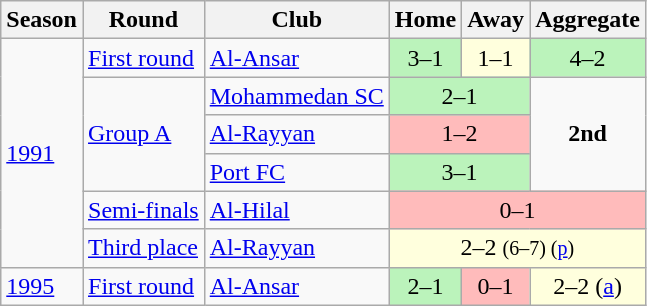<table class="wikitable" style="text-align:left">
<tr>
<th>Season</th>
<th>Round</th>
<th>Club</th>
<th>Home</th>
<th>Away</th>
<th>Aggregate</th>
</tr>
<tr>
<td rowspan="6"><a href='#'>1991</a></td>
<td rowspan="1"><a href='#'>First round</a></td>
<td> <a href='#'>Al-Ansar</a></td>
<td align="center" style="background: #BBF3BB">3–1</td>
<td style="text-align:center; background:#ffd">1–1</td>
<td align="center" style="background: #BBF3BB">4–2</td>
</tr>
<tr>
<td rowspan="3"><a href='#'>Group A</a></td>
<td> <a href='#'>Mohammedan SC</a></td>
<td align="center" colspan="2" style="background: #BBF3BB">2–1</td>
<td style="text-align:center;" rowspan="3"><strong>2nd</strong></td>
</tr>
<tr>
<td> <a href='#'>Al-Rayyan</a></td>
<td align="center" colspan="2" style="background: #FFBBBB">1–2</td>
</tr>
<tr>
<td> <a href='#'>Port FC</a></td>
<td align="center" colspan="2" style="background: #BBF3BB">3–1</td>
</tr>
<tr>
<td rowspan="1"><a href='#'>Semi-finals</a></td>
<td> <a href='#'>Al-Hilal</a></td>
<td align="center" colspan="3" style="background: #FFBBBB">0–1</td>
</tr>
<tr>
<td rowspan="1"><a href='#'>Third place</a></td>
<td> <a href='#'>Al-Rayyan</a></td>
<td align="center" colspan="3" style="background:#ffd">2–2 <small>(6–7) (<a href='#'>p</a>)</small></td>
</tr>
<tr>
<td rowspan="1"><a href='#'>1995</a></td>
<td rowspan="1"><a href='#'>First round</a></td>
<td> <a href='#'>Al-Ansar</a></td>
<td align="center" style="background: #BBF3BB">2–1</td>
<td align="center" style="background: #FFBBBB">0–1</td>
<td align="center" style="background:#ffd">2–2 (<a href='#'>a</a>)</td>
</tr>
</table>
